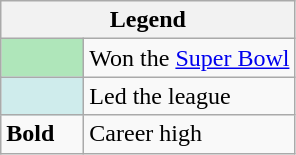<table class="wikitable mw-collapsible">
<tr>
<th colspan="2">Legend</th>
</tr>
<tr>
<td style="background:#afe6ba; width:3em;"></td>
<td>Won the <a href='#'>Super Bowl</a></td>
</tr>
<tr>
<td style="background:#cfecec; width:3em;"></td>
<td>Led the league</td>
</tr>
<tr>
<td><strong>Bold</strong></td>
<td>Career high</td>
</tr>
</table>
